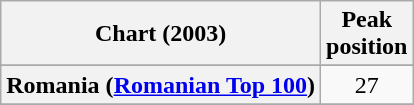<table class="wikitable sortable plainrowheaders" style="text-align:center">
<tr>
<th scope="col">Chart (2003)</th>
<th scope="col">Peak<br>position</th>
</tr>
<tr>
</tr>
<tr>
</tr>
<tr>
</tr>
<tr>
</tr>
<tr>
</tr>
<tr>
<th scope="row">Romania (<a href='#'>Romanian Top 100</a>)</th>
<td>27</td>
</tr>
<tr>
</tr>
</table>
